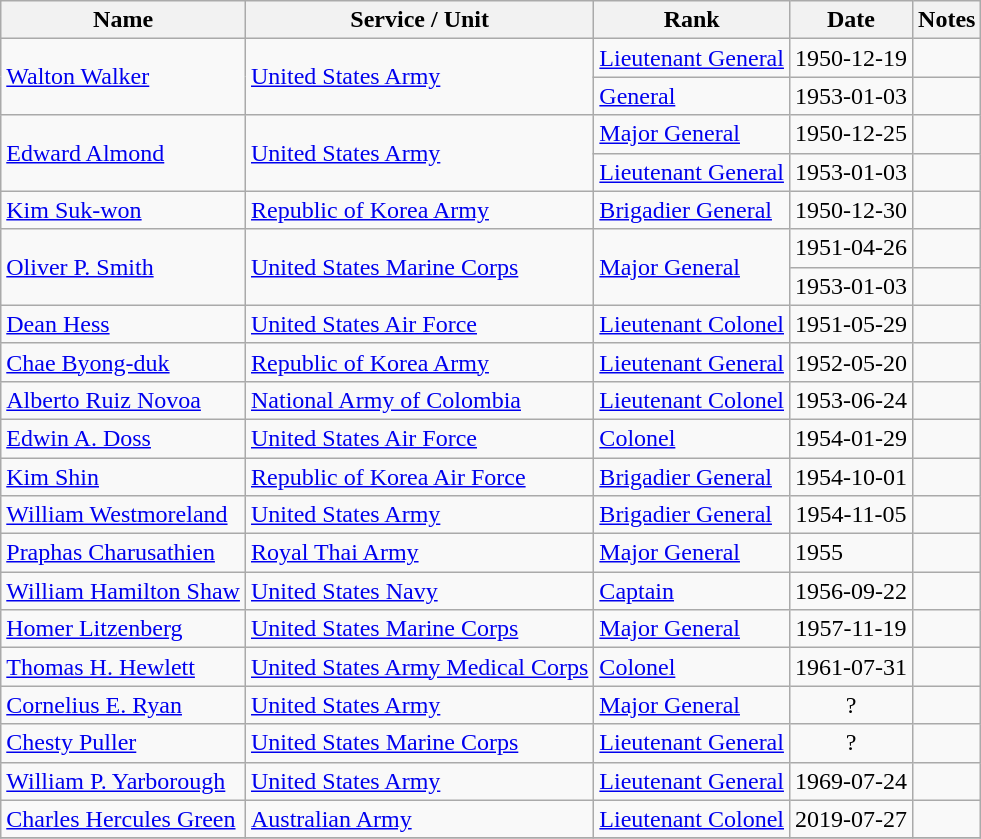<table class="wikitable sortable">
<tr>
<th>Name</th>
<th>Service / Unit</th>
<th>Rank</th>
<th>Date</th>
<th>Notes</th>
</tr>
<tr>
<td align="left" rowspan="2"><a href='#'>Walton Walker</a></td>
<td align="left" rowspan="2"><a href='#'>United States Army</a></td>
<td align="left"><a href='#'>Lieutenant General</a></td>
<td align="Center">1950-12-19</td>
<td></td>
</tr>
<tr>
<td align="left"><a href='#'>General</a></td>
<td align="Center">1953-01-03</td>
<td></td>
</tr>
<tr>
<td align="left" rowspan="2"><a href='#'>Edward Almond</a></td>
<td align="left" rowspan="2"><a href='#'>United States Army</a></td>
<td align="left"><a href='#'>Major General</a></td>
<td align="Center">1950-12-25</td>
<td align="left"></td>
</tr>
<tr>
<td align="left"><a href='#'>Lieutenant General</a></td>
<td align="Center">1953-01-03</td>
</tr>
<tr>
<td align="left"><a href='#'>Kim Suk-won</a></td>
<td align="left"><a href='#'>Republic of Korea Army</a></td>
<td align="left"><a href='#'>Brigadier General</a></td>
<td align="Center">1950-12-30</td>
<td align="left"></td>
</tr>
<tr>
<td align="left" rowspan="2"><a href='#'>Oliver P. Smith</a></td>
<td align="left" rowspan="2"><a href='#'>United States Marine Corps</a></td>
<td align="left" rowspan="2"><a href='#'>Major General</a></td>
<td align="Center">1951-04-26</td>
<td align="left"></td>
</tr>
<tr>
<td align="Center">1953-01-03</td>
</tr>
<tr>
<td align="left"><a href='#'>Dean Hess</a></td>
<td align="left"><a href='#'>United States Air Force</a></td>
<td align="left"><a href='#'>Lieutenant Colonel</a></td>
<td align="Center">1951-05-29</td>
<td align="left"></td>
</tr>
<tr>
<td align="left"><a href='#'>Chae Byong-duk</a></td>
<td align="left"><a href='#'>Republic of Korea Army</a></td>
<td align="left"><a href='#'>Lieutenant General</a></td>
<td align="Center">1952-05-20</td>
<td align="left"></td>
</tr>
<tr>
<td align="left"><a href='#'>Alberto Ruiz Novoa</a></td>
<td align="left"><a href='#'>National Army of Colombia</a></td>
<td align="left"><a href='#'>Lieutenant Colonel</a></td>
<td align="Center">1953-06-24</td>
<td align="left"></td>
</tr>
<tr>
<td align="left"><a href='#'>Edwin A. Doss</a></td>
<td align="left"><a href='#'>United States Air Force</a></td>
<td align="left"><a href='#'>Colonel</a></td>
<td align="Center">1954-01-29</td>
<td align="left"></td>
</tr>
<tr>
<td align="left"><a href='#'>Kim Shin</a></td>
<td align="left"><a href='#'>Republic of Korea Air Force</a></td>
<td align="left"><a href='#'>Brigadier General</a></td>
<td align="Center">1954-10-01</td>
<td align="left"></td>
</tr>
<tr>
<td align="left"><a href='#'>William Westmoreland</a></td>
<td align="left"><a href='#'>United States Army</a></td>
<td align="left"><a href='#'>Brigadier General</a></td>
<td align="Center">1954-11-05</td>
<td align="left"></td>
</tr>
<tr>
<td><a href='#'>Praphas Charusathien</a></td>
<td><a href='#'>Royal Thai Army</a></td>
<td><a href='#'>Major General</a></td>
<td>1955</td>
<td></td>
</tr>
<tr>
<td align="left"><a href='#'>William Hamilton Shaw</a></td>
<td align="left"><a href='#'>United States Navy</a></td>
<td align="left"><a href='#'>Captain</a></td>
<td align="Center">1956-09-22</td>
<td align="left"></td>
</tr>
<tr>
<td align="left"><a href='#'>Homer Litzenberg</a></td>
<td align="left"><a href='#'>United States Marine Corps</a></td>
<td align="left"><a href='#'>Major General</a></td>
<td align="Center">1957-11-19</td>
<td align="left"></td>
</tr>
<tr>
<td align="left"><a href='#'>Thomas H. Hewlett</a></td>
<td align="left"><a href='#'>United States Army Medical Corps</a></td>
<td align="left"><a href='#'>Colonel</a></td>
<td align="Center">1961-07-31</td>
<td align="left"></td>
</tr>
<tr>
<td align="left"><a href='#'>Cornelius E. Ryan</a></td>
<td align="left"><a href='#'>United States Army</a></td>
<td align="left"><a href='#'>Major General</a></td>
<td align="Center">?</td>
<td align="left"></td>
</tr>
<tr>
<td align="left"><a href='#'>Chesty Puller</a></td>
<td align="left"><a href='#'>United States Marine Corps</a></td>
<td align="left"><a href='#'>Lieutenant General</a></td>
<td align="Center">?</td>
<td align="left"></td>
</tr>
<tr>
<td align="left"><a href='#'>William P. Yarborough</a></td>
<td align="left"><a href='#'>United States Army</a></td>
<td align="left"><a href='#'>Lieutenant General</a></td>
<td align="Center">1969-07-24</td>
<td align="left"></td>
</tr>
<tr>
<td align="left"><a href='#'>Charles Hercules Green</a></td>
<td align="left"><a href='#'>Australian Army</a></td>
<td align="left"><a href='#'>Lieutenant Colonel</a></td>
<td align="Center">2019-07-27</td>
<td align="left"></td>
</tr>
<tr>
</tr>
</table>
